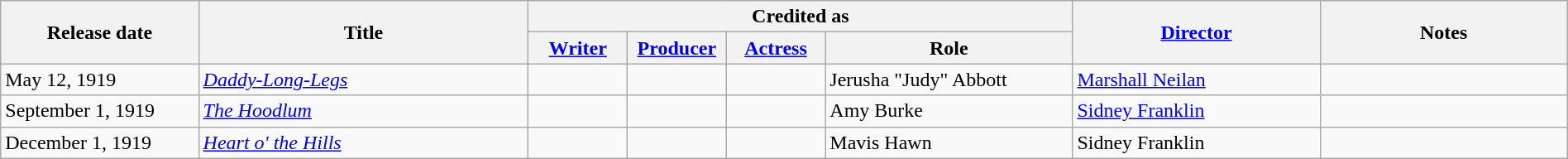<table class="wikitable sortable sticky-header-multi" style="width: 100%; margin-right: 0;">
<tr>
<th scope="col" width="12%" rowspan="2">Release date</th>
<th scope="col" width="20%" rowspan="2">Title</th>
<th scope="col" colspan="4">Credited as</th>
<th scope="col" width="15%" rowspan="2"><a href='#'>Director</a></th>
<th scope="col" width="15%" rowspan="2">Notes</th>
</tr>
<tr>
<th width="6%"><a href='#'>Writer</a></th>
<th width="6%"><a href='#'>Producer</a></th>
<th width="6%"><a href='#'>Actress</a></th>
<th width="15%">Role</th>
</tr>
<tr>
<td>May 12, 1919</td>
<td scope="row"><em><a href='#'>Daddy-Long-Legs</a></em></td>
<td></td>
<td></td>
<td></td>
<td>Jerusha "Judy" Abbott</td>
<td><a href='#'>Marshall Neilan</a></td>
<td></td>
</tr>
<tr>
<td>September 1, 1919</td>
<td scope="row" data-sort-value="Hoodlum, The"><em><a href='#'>The Hoodlum</a></em></td>
<td></td>
<td></td>
<td></td>
<td>Amy Burke</td>
<td><a href='#'>Sidney Franklin</a></td>
<td></td>
</tr>
<tr>
<td>December 1, 1919</td>
<td scope="row"><em><a href='#'>Heart o' the Hills</a></em></td>
<td></td>
<td></td>
<td></td>
<td>Mavis Hawn</td>
<td>Sidney Franklin</td>
<td></td>
</tr>
</table>
